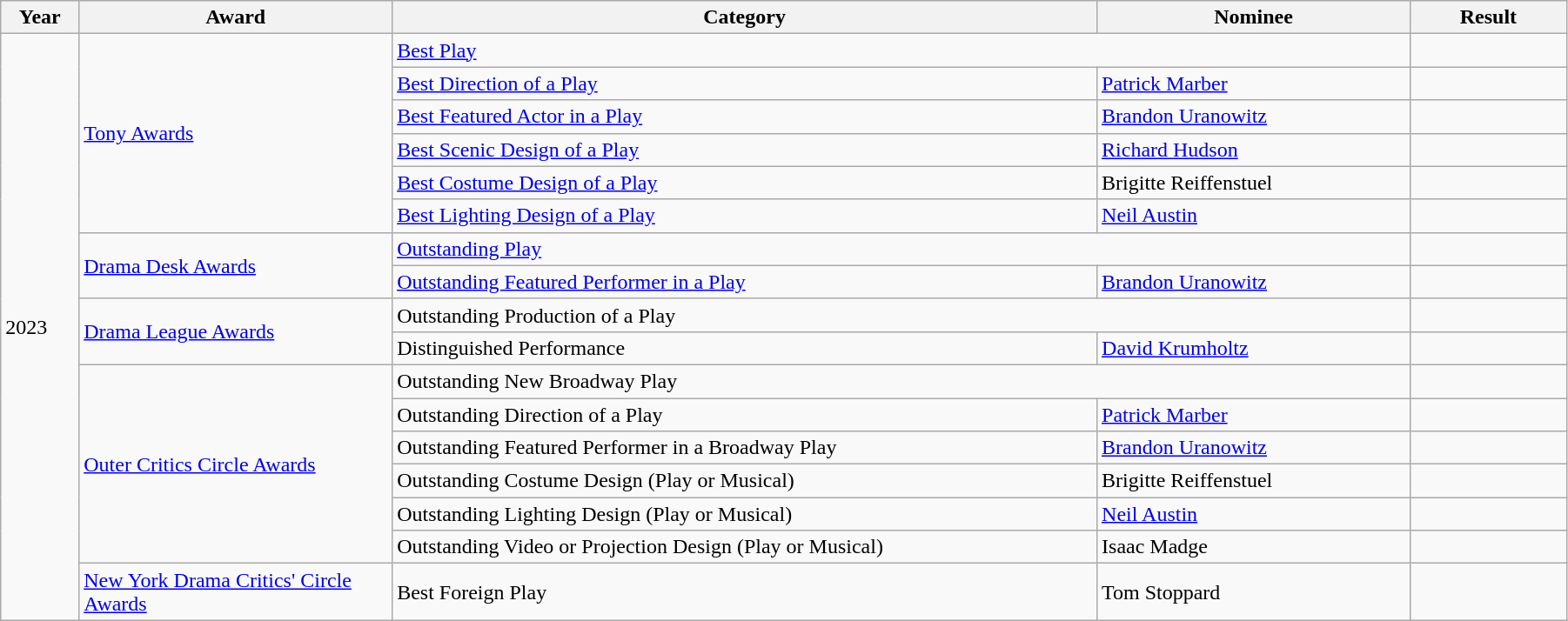<table class="wikitable" width="95%">
<tr>
<th width="5%">Year</th>
<th width="20%">Award</th>
<th width="45%">Category</th>
<th width="20%">Nominee</th>
<th width="10%">Result</th>
</tr>
<tr>
<td rowspan="17">2023</td>
<td rowspan="6"><a href='#'>Tony Awards</a></td>
<td colspan="2"><a href='#'>Best Play</a></td>
<td></td>
</tr>
<tr>
<td><a href='#'>Best Direction of a Play</a></td>
<td><a href='#'>Patrick Marber</a></td>
<td></td>
</tr>
<tr>
<td><a href='#'>Best Featured Actor in a Play</a></td>
<td><a href='#'>Brandon Uranowitz</a></td>
<td></td>
</tr>
<tr>
<td><a href='#'>Best Scenic Design of a Play</a></td>
<td><a href='#'>Richard Hudson</a></td>
<td></td>
</tr>
<tr>
<td><a href='#'>Best Costume Design of a Play</a></td>
<td>Brigitte Reiffenstuel</td>
<td></td>
</tr>
<tr>
<td><a href='#'>Best Lighting Design of a Play</a></td>
<td><a href='#'>Neil Austin</a></td>
<td></td>
</tr>
<tr>
<td rowspan="2"><a href='#'>Drama Desk Awards</a></td>
<td colspan="2"><a href='#'>Outstanding Play</a></td>
<td></td>
</tr>
<tr>
<td><a href='#'>Outstanding Featured Performer in a Play</a></td>
<td><a href='#'>Brandon Uranowitz</a></td>
<td></td>
</tr>
<tr>
<td rowspan="2"><a href='#'>Drama League Awards</a></td>
<td colspan="2">Outstanding Production of a Play</td>
<td></td>
</tr>
<tr>
<td>Distinguished Performance</td>
<td><a href='#'>David Krumholtz</a></td>
<td></td>
</tr>
<tr>
<td rowspan="6"><a href='#'>Outer Critics Circle Awards</a></td>
<td colspan="2">Outstanding New Broadway Play</td>
<td></td>
</tr>
<tr>
<td>Outstanding Direction of a Play</td>
<td><a href='#'>Patrick Marber</a></td>
<td></td>
</tr>
<tr>
<td>Outstanding Featured Performer in a Broadway Play</td>
<td><a href='#'>Brandon Uranowitz</a></td>
<td></td>
</tr>
<tr>
<td>Outstanding Costume Design (Play or Musical)</td>
<td>Brigitte Reiffenstuel</td>
<td></td>
</tr>
<tr>
<td>Outstanding Lighting Design (Play or Musical)</td>
<td><a href='#'>Neil Austin</a></td>
<td></td>
</tr>
<tr>
<td>Outstanding Video or Projection Design (Play or Musical)</td>
<td>Isaac Madge</td>
<td></td>
</tr>
<tr>
<td><a href='#'>New York Drama Critics' Circle Awards</a></td>
<td>Best Foreign Play</td>
<td>Tom Stoppard</td>
<td></td>
</tr>
</table>
